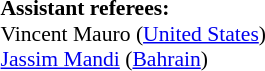<table style="width:50%; font-size:90%;">
<tr>
<td><br><br>
<strong>Assistant referees:</strong>
<br>Vincent Mauro (<a href='#'>United States</a>)
<br><a href='#'>Jassim Mandi</a> (<a href='#'>Bahrain</a>)</td>
</tr>
</table>
